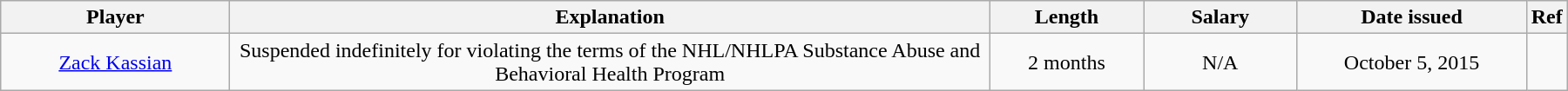<table class="wikitable" style="width:75em; text-align:center;">
<tr>
<th style="width:15%;">Player</th>
<th style="width:50%;">Explanation</th>
<th style="width:10%;">Length</th>
<th style="width:10%;">Salary</th>
<th style="width:15%;">Date issued</th>
<th>Ref</th>
</tr>
<tr>
<td><a href='#'>Zack Kassian</a></td>
<td>Suspended indefinitely for violating the terms of the NHL/NHLPA Substance Abuse and Behavioral Health Program</td>
<td>2 months</td>
<td>N/A</td>
<td>October 5, 2015</td>
<td></td>
</tr>
</table>
